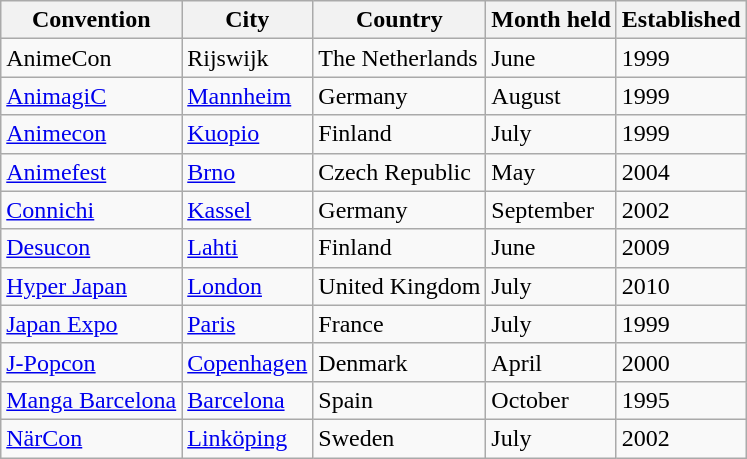<table class="wikitable sortable">
<tr>
<th>Convention</th>
<th>City</th>
<th>Country</th>
<th>Month held</th>
<th>Established</th>
</tr>
<tr>
<td>AnimeCon</td>
<td>Rijswijk</td>
<td>The Netherlands</td>
<td>June</td>
<td>1999</td>
</tr>
<tr>
<td><a href='#'>AnimagiC</a></td>
<td><a href='#'>Mannheim</a></td>
<td>Germany</td>
<td>August</td>
<td>1999</td>
</tr>
<tr>
<td><a href='#'>Animecon</a></td>
<td><a href='#'>Kuopio</a></td>
<td>Finland</td>
<td>July</td>
<td>1999</td>
</tr>
<tr>
<td><a href='#'>Animefest</a></td>
<td><a href='#'>Brno</a></td>
<td>Czech Republic</td>
<td>May</td>
<td>2004</td>
</tr>
<tr>
<td><a href='#'>Connichi</a></td>
<td><a href='#'>Kassel</a></td>
<td>Germany</td>
<td>September</td>
<td>2002</td>
</tr>
<tr>
<td><a href='#'>Desucon</a></td>
<td><a href='#'>Lahti</a></td>
<td>Finland</td>
<td>June</td>
<td>2009</td>
</tr>
<tr>
<td><a href='#'>Hyper Japan</a></td>
<td><a href='#'>London</a></td>
<td>United Kingdom</td>
<td>July</td>
<td>2010</td>
</tr>
<tr>
<td><a href='#'>Japan Expo</a></td>
<td><a href='#'>Paris</a></td>
<td>France</td>
<td>July</td>
<td>1999</td>
</tr>
<tr>
<td><a href='#'>J-Popcon</a></td>
<td><a href='#'>Copenhagen</a></td>
<td>Denmark</td>
<td>April</td>
<td>2000</td>
</tr>
<tr>
<td><a href='#'>Manga Barcelona</a></td>
<td><a href='#'>Barcelona</a></td>
<td>Spain</td>
<td>October</td>
<td>1995</td>
</tr>
<tr>
<td><a href='#'>NärCon</a></td>
<td><a href='#'>Linköping</a></td>
<td>Sweden</td>
<td>July</td>
<td>2002</td>
</tr>
</table>
